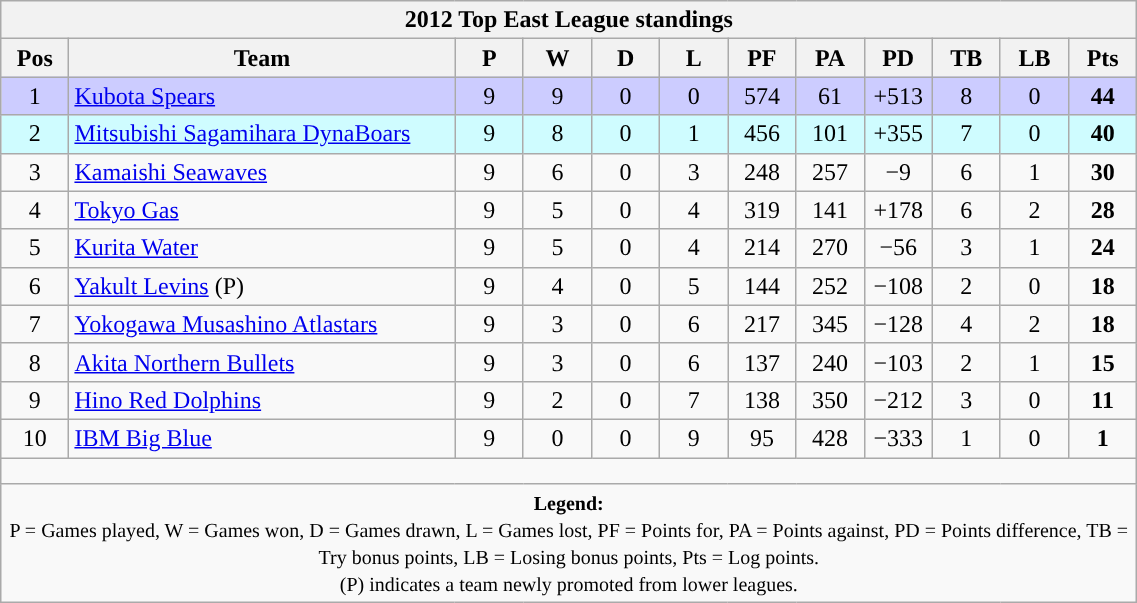<table class="wikitable" style="text-align:center; font-size:100%; width:60%;">
<tr>
<th colspan="100%" cellpadding="0" cellspacing="0"><strong>2012 Top East League standings</strong></th>
</tr>
<tr>
<th style="width:6%;">Pos</th>
<th style="width:34%;">Team</th>
<th style="width:6%;">P</th>
<th style="width:6%;">W</th>
<th style="width:6%;">D</th>
<th style="width:6%;">L</th>
<th style="width:6%;">PF</th>
<th style="width:6%;">PA</th>
<th style="width:6%;">PD</th>
<th style="width:6%;">TB</th>
<th style="width:6%;">LB</th>
<th style="width:6%;">Pts<br></th>
</tr>
<tr style="background:#CCCCFF;">
<td>1</td>
<td style="text-align:left;"><a href='#'>Kubota Spears</a></td>
<td>9</td>
<td>9</td>
<td>0</td>
<td>0</td>
<td>574</td>
<td>61</td>
<td>+513</td>
<td>8</td>
<td>0</td>
<td><strong>44</strong></td>
</tr>
<tr style="background:#CFFCFF;">
<td>2</td>
<td style="text-align:left;"><a href='#'>Mitsubishi Sagamihara DynaBoars</a></td>
<td>9</td>
<td>8</td>
<td>0</td>
<td>1</td>
<td>456</td>
<td>101</td>
<td>+355</td>
<td>7</td>
<td>0</td>
<td><strong>40</strong></td>
</tr>
<tr>
<td>3</td>
<td style="text-align:left;"><a href='#'>Kamaishi Seawaves</a></td>
<td>9</td>
<td>6</td>
<td>0</td>
<td>3</td>
<td>248</td>
<td>257</td>
<td>−9</td>
<td>6</td>
<td>1</td>
<td><strong>30</strong></td>
</tr>
<tr>
<td>4</td>
<td style="text-align:left;"><a href='#'>Tokyo Gas</a></td>
<td>9</td>
<td>5</td>
<td>0</td>
<td>4</td>
<td>319</td>
<td>141</td>
<td>+178</td>
<td>6</td>
<td>2</td>
<td><strong>28</strong></td>
</tr>
<tr>
<td>5</td>
<td style="text-align:left;"><a href='#'>Kurita Water</a></td>
<td>9</td>
<td>5</td>
<td>0</td>
<td>4</td>
<td>214</td>
<td>270</td>
<td>−56</td>
<td>3</td>
<td>1</td>
<td><strong>24</strong></td>
</tr>
<tr>
<td>6</td>
<td style="text-align:left;"><a href='#'>Yakult Levins</a> (P)</td>
<td>9</td>
<td>4</td>
<td>0</td>
<td>5</td>
<td>144</td>
<td>252</td>
<td>−108</td>
<td>2</td>
<td>0</td>
<td><strong>18</strong></td>
</tr>
<tr>
<td>7</td>
<td style="text-align:left;"><a href='#'>Yokogawa Musashino Atlastars</a></td>
<td>9</td>
<td>3</td>
<td>0</td>
<td>6</td>
<td>217</td>
<td>345</td>
<td>−128</td>
<td>4</td>
<td>2</td>
<td><strong>18</strong></td>
</tr>
<tr>
<td>8</td>
<td style="text-align:left;"><a href='#'>Akita Northern Bullets</a></td>
<td>9</td>
<td>3</td>
<td>0</td>
<td>6</td>
<td>137</td>
<td>240</td>
<td>−103</td>
<td>2</td>
<td>1</td>
<td><strong>15</strong></td>
</tr>
<tr>
<td>9</td>
<td style="text-align:left;"><a href='#'>Hino Red Dolphins</a></td>
<td>9</td>
<td>2</td>
<td>0</td>
<td>7</td>
<td>138</td>
<td>350</td>
<td>−212</td>
<td>3</td>
<td>0</td>
<td><strong>11</strong></td>
</tr>
<tr>
<td>10</td>
<td style="text-align:left;"><a href='#'>IBM Big Blue</a></td>
<td>9</td>
<td>0</td>
<td>0</td>
<td>9</td>
<td>95</td>
<td>428</td>
<td>−333</td>
<td>1</td>
<td>0</td>
<td><strong>1</strong></td>
</tr>
<tr>
<td colspan="100%" style="height:10px;"></td>
</tr>
<tr>
<td colspan="100%"><small><strong>Legend:</strong> <br> P = Games played, W = Games won, D = Games drawn, L = Games lost, PF = Points for, PA = Points against, PD = Points difference, TB = Try bonus points, LB = Losing bonus points, Pts = Log points. <br> (P) indicates a team newly promoted from lower leagues.</small></td>
</tr>
</table>
